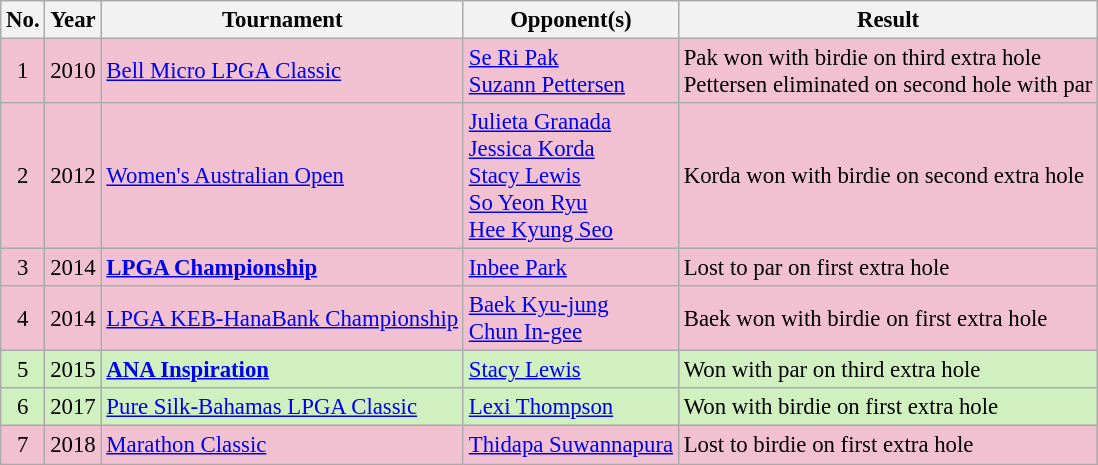<table class="wikitable" style="font-size:95%;">
<tr>
<th>No.</th>
<th>Year</th>
<th>Tournament</th>
<th>Opponent(s)</th>
<th>Result</th>
</tr>
<tr style="background:#F2C1D1;">
<td align=center>1</td>
<td align=center>2010</td>
<td><a href='#'>Bell Micro LPGA Classic</a></td>
<td> <a href='#'>Se Ri Pak</a><br> <a href='#'>Suzann Pettersen</a></td>
<td>Pak won with birdie on third extra hole<br>Pettersen eliminated on second hole with par</td>
</tr>
<tr style="background:#F2C1D1;">
<td align=center>2</td>
<td align=center>2012</td>
<td><a href='#'>Women's Australian Open</a></td>
<td> <a href='#'>Julieta Granada</a><br> <a href='#'>Jessica Korda</a><br> <a href='#'>Stacy Lewis</a><br> <a href='#'>So Yeon Ryu</a><br> <a href='#'>Hee Kyung Seo</a></td>
<td>Korda won with birdie on second extra hole</td>
</tr>
<tr style="background:#F2C1D1;">
<td align=center>3</td>
<td align=center>2014</td>
<td><strong><a href='#'>LPGA Championship</a></strong></td>
<td> <a href='#'>Inbee Park</a></td>
<td>Lost to par on first extra hole</td>
</tr>
<tr style="background:#F2C1D1;">
<td align=center>4</td>
<td align=center>2014</td>
<td><a href='#'>LPGA KEB-HanaBank Championship</a></td>
<td> <a href='#'>Baek Kyu-jung</a><br> <a href='#'>Chun In-gee</a></td>
<td>Baek won with birdie on first extra hole</td>
</tr>
<tr style="background:#D0F0C0;">
<td align=center>5</td>
<td align=center>2015</td>
<td><strong><a href='#'>ANA Inspiration</a></strong></td>
<td> <a href='#'>Stacy Lewis</a></td>
<td>Won with par on third extra hole</td>
</tr>
<tr style="background:#D0F0C0;">
<td align=center>6</td>
<td align=center>2017</td>
<td><a href='#'>Pure Silk-Bahamas LPGA Classic</a></td>
<td> <a href='#'>Lexi Thompson</a></td>
<td>Won with birdie on first extra hole</td>
</tr>
<tr style="background:#F2C1D1;">
<td align=center>7</td>
<td align=center>2018</td>
<td><a href='#'>Marathon Classic</a></td>
<td> <a href='#'>Thidapa Suwannapura</a></td>
<td>Lost to birdie on first extra hole</td>
</tr>
</table>
